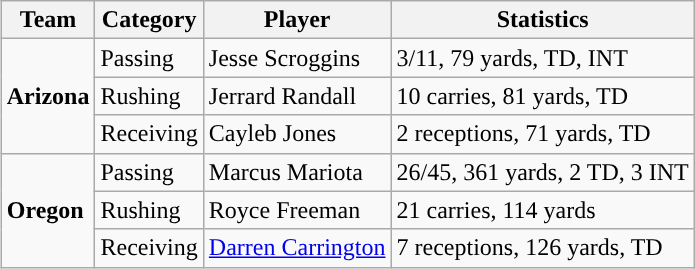<table class="wikitable" style="float: right;">
<tr>
<th>Team</th>
<th>Category</th>
<th>Player</th>
<th>Statistics</th>
</tr>
<tr>
<td rowspan=3><strong>Arizona</strong></td>
<td>Passing</td>
<td>Jesse Scroggins</td>
<td>3/11, 79 yards, TD, INT</td>
</tr>
<tr>
<td>Rushing</td>
<td>Jerrard Randall</td>
<td>10 carries, 81 yards, TD</td>
</tr>
<tr>
<td>Receiving</td>
<td>Cayleb Jones</td>
<td>2 receptions, 71 yards, TD</td>
</tr>
<tr>
<td rowspan=3><strong>Oregon</strong></td>
<td>Passing</td>
<td>Marcus Mariota</td>
<td>26/45, 361 yards, 2 TD, 3 INT</td>
</tr>
<tr>
<td>Rushing</td>
<td>Royce Freeman</td>
<td>21 carries, 114 yards</td>
</tr>
<tr>
<td>Receiving</td>
<td><a href='#'>Darren Carrington</a></td>
<td>7 receptions, 126 yards, TD</td>
</tr>
</table>
